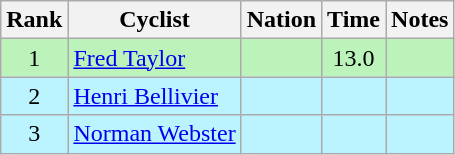<table class="wikitable sortable" style="text-align:center">
<tr>
<th>Rank</th>
<th>Cyclist</th>
<th>Nation</th>
<th>Time</th>
<th>Notes</th>
</tr>
<tr bgcolor=bbf3bb>
<td>1</td>
<td align=left><a href='#'>Fred Taylor</a></td>
<td align=left></td>
<td>13.0</td>
<td></td>
</tr>
<tr bgcolor=bbf3ff>
<td>2</td>
<td align=left><a href='#'>Henri Bellivier</a></td>
<td align=left></td>
<td></td>
<td></td>
</tr>
<tr bgcolor=bbf3ff>
<td>3</td>
<td align=left><a href='#'>Norman Webster</a></td>
<td align=left></td>
<td></td>
<td></td>
</tr>
</table>
